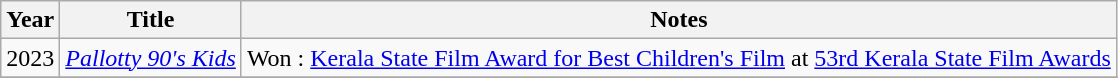<table class="wikitable sortable">
<tr>
<th scope="col">Year</th>
<th scope="col">Title</th>
<th scope="col" class="unsortable">Notes</th>
</tr>
<tr>
<td align="center">2023</td>
<td><em><a href='#'>Pallotty 90's Kids</a></em></td>
<td>Won : <a href='#'>Kerala State Film Award for Best Children's Film</a> at <a href='#'>53rd Kerala State Film Awards</a></td>
</tr>
<tr>
</tr>
</table>
